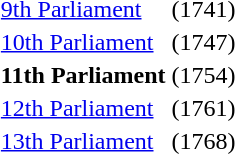<table id=toc style="float:right">
<tr>
<td><a href='#'>9th Parliament</a></td>
<td>(1741)</td>
</tr>
<tr>
<td><a href='#'>10th Parliament</a></td>
<td>(1747)</td>
</tr>
<tr>
<td><strong>11th Parliament</strong></td>
<td>(1754)</td>
</tr>
<tr>
<td><a href='#'>12th Parliament</a></td>
<td>(1761)</td>
</tr>
<tr>
<td><a href='#'>13th Parliament</a></td>
<td>(1768)</td>
</tr>
</table>
